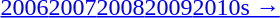<table id="toc" class="toc" summary="Contents">
<tr>
<th></th>
</tr>
<tr>
<td align="center"><a href='#'>2006</a><a href='#'>2007</a><a href='#'>2008</a><a href='#'>2009</a><a href='#'>2010s →</a></td>
</tr>
</table>
